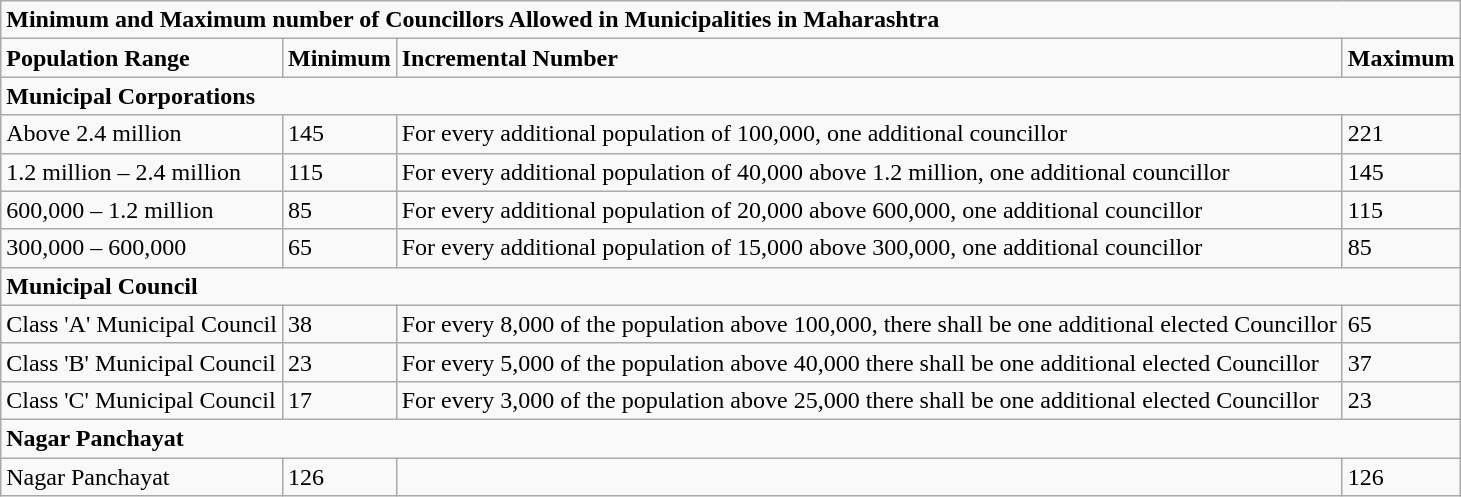<table class="wikitable">
<tr>
<td colspan="4"><strong>Minimum and Maximum number of Councillors Allowed in Municipalities in Maharashtra</strong></td>
</tr>
<tr>
<td><strong>Population Range</strong></td>
<td><strong>Minimum</strong></td>
<td><strong>Incremental Number</strong></td>
<td><strong>Maximum</strong></td>
</tr>
<tr>
<td colspan="4"><strong>Municipal Corporations</strong></td>
</tr>
<tr>
<td>Above 2.4 million</td>
<td>145</td>
<td>For every additional population of 100,000, one additional councillor</td>
<td>221</td>
</tr>
<tr>
<td>1.2 million – 2.4 million</td>
<td>115</td>
<td>For every additional population of 40,000 above 1.2 million, one additional councillor</td>
<td>145</td>
</tr>
<tr>
<td>600,000 – 1.2 million</td>
<td>85</td>
<td>For every additional population of 20,000 above 600,000, one additional councillor</td>
<td>115</td>
</tr>
<tr>
<td>300,000 – 600,000</td>
<td>65</td>
<td>For every additional population of 15,000 above 300,000, one additional councillor</td>
<td>85</td>
</tr>
<tr>
<td colspan="4"><strong>Municipal Council</strong></td>
</tr>
<tr>
<td>Class 'A' Municipal Council</td>
<td>38</td>
<td>For every 8,000 of the population above 100,000, there shall be one additional elected Councillor</td>
<td>65</td>
</tr>
<tr>
<td>Class 'B' Municipal Council</td>
<td>23</td>
<td>For every 5,000 of the population above 40,000 there shall be one additional elected Councillor</td>
<td>37</td>
</tr>
<tr>
<td>Class 'C' Municipal Council</td>
<td>17</td>
<td>For every 3,000 of the population above 25,000 there shall be one additional elected Councillor</td>
<td>23</td>
</tr>
<tr>
<td colspan="4"><strong>Nagar Panchayat</strong></td>
</tr>
<tr>
<td>Nagar Panchayat</td>
<td>126</td>
<td></td>
<td>126</td>
</tr>
</table>
